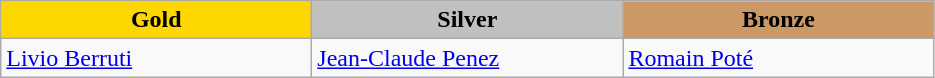<table class="wikitable" style="text-align:left">
<tr align="center">
<td width=200 bgcolor=gold><strong>Gold</strong></td>
<td width=200 bgcolor=silver><strong>Silver</strong></td>
<td width=200 bgcolor=CC9966><strong>Bronze</strong></td>
</tr>
<tr>
<td><a href='#'>Livio Berruti</a><br><em></em></td>
<td><a href='#'>Jean-Claude Penez</a><br><em></em></td>
<td><a href='#'>Romain Poté</a><br><em></em></td>
</tr>
</table>
